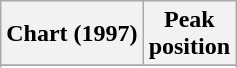<table class="wikitable sortable plainrowheaders" style="text-align:center">
<tr>
<th scope="col">Chart (1997)</th>
<th scope="col">Peak<br>position</th>
</tr>
<tr>
</tr>
<tr>
</tr>
<tr>
</tr>
</table>
